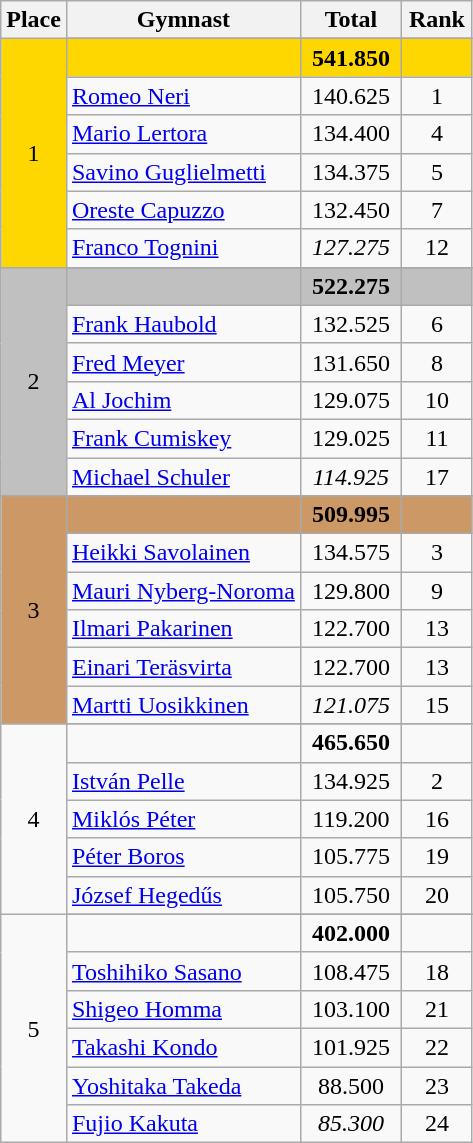<table class=wikitable style="text-align:center">
<tr>
<th>Place</th>
<th>Gymnast</th>
<th width=60>Total</th>
<th width=40>Rank</th>
</tr>
<tr>
<td rowspan=7 align=center bgcolor=gold>1</td>
</tr>
<tr>
<td align=left bgcolor=gold></td>
<td bgcolor=gold><strong>541.850</strong></td>
<td bgcolor=gold></td>
</tr>
<tr>
<td align=left><a href='#'>Romeo Neri</a></td>
<td>140.625</td>
<td>1</td>
</tr>
<tr>
<td align=left><a href='#'>Mario Lertora</a></td>
<td>134.400</td>
<td>4</td>
</tr>
<tr>
<td align=left><a href='#'>Savino Guglielmetti</a></td>
<td>134.375</td>
<td>5</td>
</tr>
<tr>
<td align=left><a href='#'>Oreste Capuzzo</a></td>
<td>132.450</td>
<td>7</td>
</tr>
<tr>
<td align=left><a href='#'>Franco Tognini</a></td>
<td><em>127.275</em></td>
<td>12</td>
</tr>
<tr>
<td rowspan=7 align=center bgcolor=silver>2</td>
</tr>
<tr>
<td align=left bgcolor=silver></td>
<td bgcolor=silver><strong>522.275</strong></td>
<td bgcolor=silver></td>
</tr>
<tr>
<td align=left><a href='#'>Frank Haubold</a></td>
<td>132.525</td>
<td>6</td>
</tr>
<tr>
<td align=left><a href='#'>Fred Meyer</a></td>
<td>131.650</td>
<td>8</td>
</tr>
<tr>
<td align=left><a href='#'>Al Jochim</a></td>
<td>129.075</td>
<td>10</td>
</tr>
<tr>
<td align=left><a href='#'>Frank Cumiskey</a></td>
<td>129.025</td>
<td>11</td>
</tr>
<tr>
<td align=left><a href='#'>Michael Schuler</a></td>
<td><em>114.925</em></td>
<td>17</td>
</tr>
<tr>
<td rowspan=7 align=center bgcolor=cc9966>3</td>
</tr>
<tr>
<td align=left bgcolor=cc9966></td>
<td bgcolor=cc9966><strong>509.995</strong></td>
<td bgcolor=cc9966></td>
</tr>
<tr>
<td align=left><a href='#'>Heikki Savolainen</a></td>
<td>134.575</td>
<td>3</td>
</tr>
<tr>
<td align=left><a href='#'>Mauri Nyberg-Noroma</a></td>
<td>129.800</td>
<td>9</td>
</tr>
<tr>
<td align=left><a href='#'>Ilmari Pakarinen</a></td>
<td>122.700</td>
<td>13</td>
</tr>
<tr>
<td align=left><a href='#'>Einari Teräsvirta</a></td>
<td>122.700</td>
<td>13</td>
</tr>
<tr>
<td align=left><a href='#'>Martti Uosikkinen</a></td>
<td><em>121.075</em></td>
<td>15</td>
</tr>
<tr>
<td rowspan=6 align=center>4</td>
</tr>
<tr>
<td align=left></td>
<td><strong>465.650</strong></td>
<td></td>
</tr>
<tr>
<td align=left><a href='#'>István Pelle</a></td>
<td>134.925</td>
<td>2</td>
</tr>
<tr>
<td align=left><a href='#'>Miklós Péter</a></td>
<td>119.200</td>
<td>16</td>
</tr>
<tr>
<td align=left><a href='#'>Péter Boros</a></td>
<td>105.775</td>
<td>19</td>
</tr>
<tr>
<td align=left><a href='#'>József Hegedűs</a></td>
<td>105.750</td>
<td>20</td>
</tr>
<tr>
<td rowspan=7 align=center>5</td>
</tr>
<tr>
<td align=left></td>
<td><strong>402.000</strong></td>
<td></td>
</tr>
<tr>
<td align=left><a href='#'>Toshihiko Sasano</a></td>
<td>108.475</td>
<td>18</td>
</tr>
<tr>
<td align=left><a href='#'>Shigeo Homma</a></td>
<td>103.100</td>
<td>21</td>
</tr>
<tr>
<td align=left><a href='#'>Takashi Kondo</a></td>
<td>101.925</td>
<td>22</td>
</tr>
<tr>
<td align=left><a href='#'>Yoshitaka Takeda</a></td>
<td>88.500</td>
<td>23</td>
</tr>
<tr>
<td align=left><a href='#'>Fujio Kakuta</a></td>
<td><em>85.300</em></td>
<td>24</td>
</tr>
</table>
